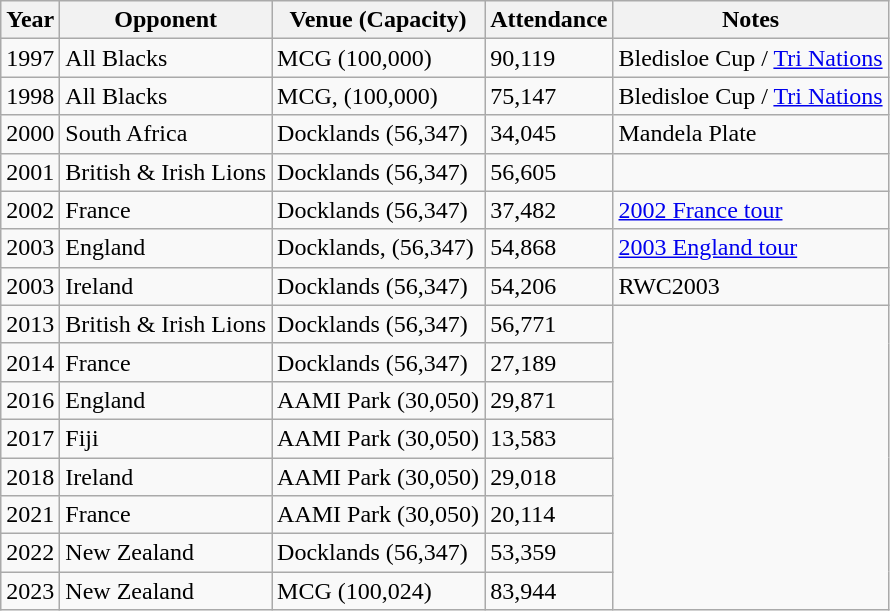<table class="wikitable sortable collapsible" border="1">
<tr>
<th>Year</th>
<th>Opponent</th>
<th>Venue (Capacity)</th>
<th>Attendance</th>
<th>Notes</th>
</tr>
<tr>
<td>1997</td>
<td>All Blacks</td>
<td>MCG (100,000)</td>
<td>90,119</td>
<td>Bledisloe Cup / <a href='#'>Tri Nations</a></td>
</tr>
<tr>
<td>1998</td>
<td>All Blacks</td>
<td>MCG, (100,000)</td>
<td>75,147</td>
<td>Bledisloe Cup / <a href='#'>Tri Nations</a></td>
</tr>
<tr>
<td>2000</td>
<td>South Africa</td>
<td>Docklands (56,347)</td>
<td>34,045</td>
<td>Mandela Plate</td>
</tr>
<tr>
<td>2001</td>
<td>British & Irish Lions</td>
<td>Docklands (56,347)</td>
<td>56,605</td>
<td></td>
</tr>
<tr>
<td>2002</td>
<td>France</td>
<td>Docklands (56,347)</td>
<td>37,482</td>
<td><a href='#'>2002 France tour</a></td>
</tr>
<tr>
<td>2003</td>
<td>England</td>
<td>Docklands, (56,347)</td>
<td>54,868</td>
<td><a href='#'>2003 England tour</a></td>
</tr>
<tr>
<td>2003</td>
<td>Ireland</td>
<td>Docklands (56,347)</td>
<td>54,206</td>
<td>RWC2003</td>
</tr>
<tr>
<td>2013</td>
<td>British & Irish Lions</td>
<td>Docklands (56,347)</td>
<td>56,771</td>
</tr>
<tr>
<td>2014</td>
<td>France</td>
<td>Docklands (56,347)</td>
<td>27,189</td>
</tr>
<tr>
<td>2016</td>
<td>England</td>
<td>AAMI Park (30,050)</td>
<td>29,871</td>
</tr>
<tr>
<td>2017</td>
<td>Fiji</td>
<td>AAMI Park (30,050)</td>
<td>13,583</td>
</tr>
<tr>
<td>2018</td>
<td>Ireland</td>
<td>AAMI Park (30,050)</td>
<td>29,018</td>
</tr>
<tr>
<td>2021</td>
<td>France</td>
<td>AAMI Park (30,050)</td>
<td>20,114</td>
</tr>
<tr>
<td>2022</td>
<td>New Zealand</td>
<td>Docklands (56,347)</td>
<td>53,359</td>
</tr>
<tr>
<td>2023</td>
<td>New Zealand</td>
<td>MCG (100,024)</td>
<td>83,944</td>
</tr>
</table>
